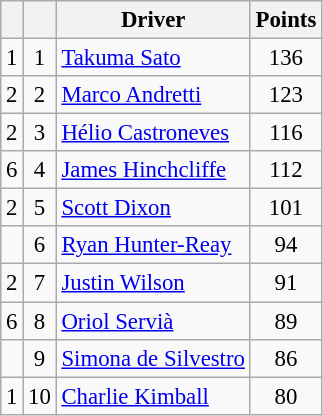<table class="wikitable "  style="font-size: 95%;">
<tr>
<th></th>
<th></th>
<th>Driver</th>
<th>Points</th>
</tr>
<tr>
<td align="left"> 1</td>
<td style="text-align:center;">1</td>
<td>  <a href='#'>Takuma Sato</a></td>
<td style="text-align:center;">136</td>
</tr>
<tr>
<td align="left"> 2</td>
<td style="text-align:center;">2</td>
<td> <a href='#'>Marco Andretti</a></td>
<td style="text-align:center;">123</td>
</tr>
<tr>
<td align="left"> 2</td>
<td style="text-align:center;">3</td>
<td> <a href='#'>Hélio Castroneves</a></td>
<td style="text-align:center;">116</td>
</tr>
<tr>
<td align="left"> 6</td>
<td style="text-align:center;">4</td>
<td> <a href='#'>James Hinchcliffe</a></td>
<td style="text-align:center;">112</td>
</tr>
<tr>
<td align="left"> 2</td>
<td style="text-align:center;">5</td>
<td> <a href='#'>Scott Dixon</a></td>
<td style="text-align:center;">101</td>
</tr>
<tr>
<td align="left"></td>
<td style="text-align:center;">6</td>
<td> <a href='#'>Ryan Hunter-Reay</a></td>
<td style="text-align:center;">94</td>
</tr>
<tr>
<td align="left"> 2</td>
<td style="text-align:center;">7</td>
<td> <a href='#'>Justin Wilson</a></td>
<td style="text-align:center;">91</td>
</tr>
<tr>
<td align="left"> 6</td>
<td style="text-align:center;">8</td>
<td> <a href='#'>Oriol Servià</a></td>
<td style="text-align:center;">89</td>
</tr>
<tr>
<td align="left"></td>
<td style="text-align:center;">9</td>
<td> <a href='#'>Simona de Silvestro</a></td>
<td style="text-align:center;">86</td>
</tr>
<tr>
<td align="left"> 1</td>
<td style="text-align:center;">10</td>
<td> <a href='#'>Charlie Kimball</a></td>
<td style="text-align:center;">80</td>
</tr>
</table>
